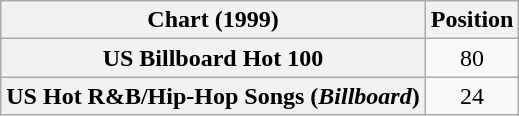<table class="wikitable sortable plainrowheaders" style="text-align:center">
<tr>
<th scope="col">Chart (1999)</th>
<th scope="col">Position</th>
</tr>
<tr>
<th scope="row">US Billboard Hot 100</th>
<td align="center">80</td>
</tr>
<tr>
<th scope="row">US Hot R&B/Hip-Hop Songs (<em>Billboard</em>)</th>
<td align="center">24</td>
</tr>
</table>
